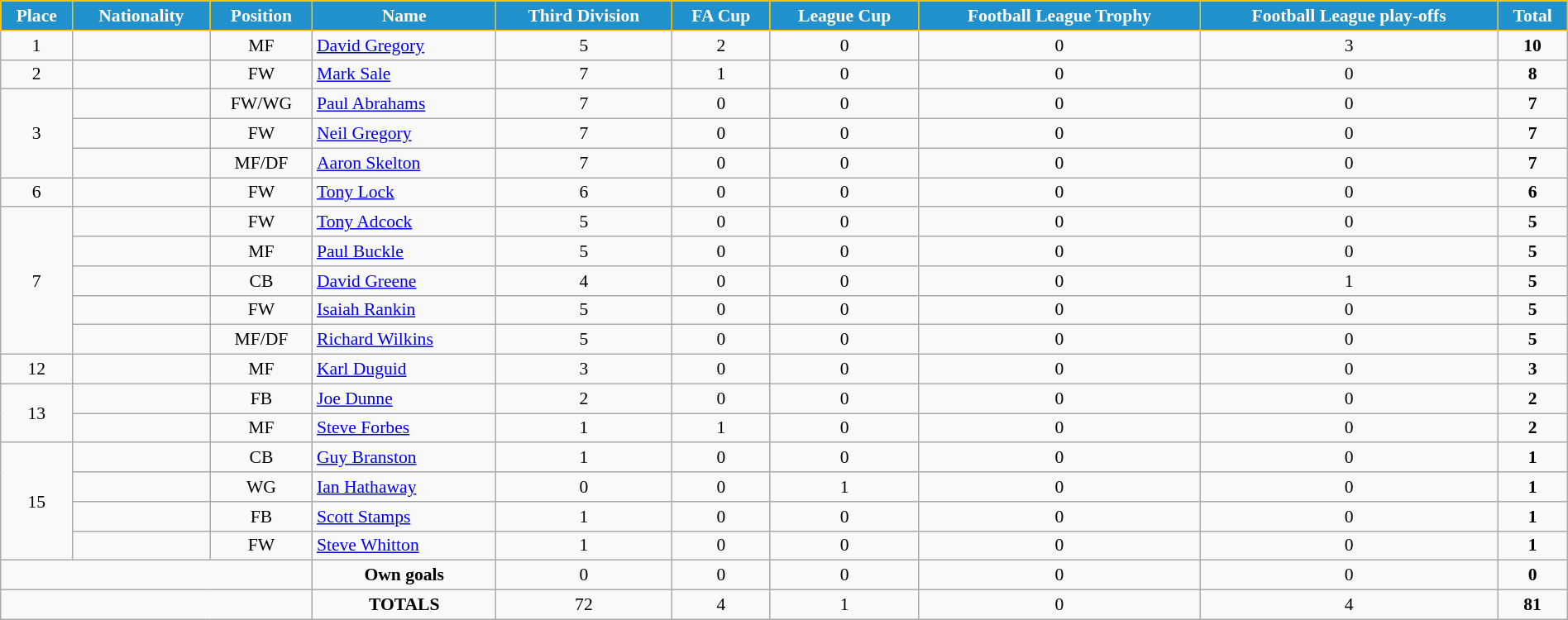<table class="wikitable" style="text-align:center; font-size:90%; width:100%;">
<tr>
<th style="background:#2191CC; color:white; border:1px solid #F7C408; text-align:center;">Place</th>
<th style="background:#2191CC; color:white; border:1px solid #F7C408; text-align:center;">Nationality</th>
<th style="background:#2191CC; color:white; border:1px solid #F7C408; text-align:center;">Position</th>
<th style="background:#2191CC; color:white; border:1px solid #F7C408; text-align:center;">Name</th>
<th style="background:#2191CC; color:white; border:1px solid #F7C408; text-align:center;">Third Division</th>
<th style="background:#2191CC; color:white; border:1px solid #F7C408; text-align:center;">FA Cup</th>
<th style="background:#2191CC; color:white; border:1px solid #F7C408; text-align:center;">League Cup</th>
<th style="background:#2191CC; color:white; border:1px solid #F7C408; text-align:center;">Football League Trophy</th>
<th style="background:#2191CC; color:white; border:1px solid #F7C408; text-align:center;">Football League play-offs</th>
<th style="background:#2191CC; color:white; border:1px solid #F7C408; text-align:center;">Total</th>
</tr>
<tr>
<td>1</td>
<td></td>
<td>MF</td>
<td align="left"><a href='#'>David Gregory</a></td>
<td>5</td>
<td>2</td>
<td>0</td>
<td>0</td>
<td>3</td>
<td><strong>10</strong></td>
</tr>
<tr>
<td>2</td>
<td></td>
<td>FW</td>
<td align="left"><a href='#'>Mark Sale</a></td>
<td>7</td>
<td>1</td>
<td>0</td>
<td>0</td>
<td>0</td>
<td><strong>8</strong></td>
</tr>
<tr>
<td rowspan=3>3</td>
<td></td>
<td>FW/WG</td>
<td align="left"><a href='#'>Paul Abrahams</a></td>
<td>7</td>
<td>0</td>
<td>0</td>
<td>0</td>
<td>0</td>
<td><strong>7</strong></td>
</tr>
<tr>
<td></td>
<td>FW</td>
<td align="left"><a href='#'>Neil Gregory</a></td>
<td>7</td>
<td>0</td>
<td>0</td>
<td>0</td>
<td>0</td>
<td><strong>7</strong></td>
</tr>
<tr>
<td></td>
<td>MF/DF</td>
<td align="left"><a href='#'>Aaron Skelton</a></td>
<td>7</td>
<td>0</td>
<td>0</td>
<td>0</td>
<td>0</td>
<td><strong>7</strong></td>
</tr>
<tr>
<td>6</td>
<td></td>
<td>FW</td>
<td align="left"><a href='#'>Tony Lock</a></td>
<td>6</td>
<td>0</td>
<td>0</td>
<td>0</td>
<td>0</td>
<td><strong>6</strong></td>
</tr>
<tr>
<td rowspan=5>7</td>
<td></td>
<td>FW</td>
<td align="left"><a href='#'>Tony Adcock</a></td>
<td>5</td>
<td>0</td>
<td>0</td>
<td>0</td>
<td>0</td>
<td><strong>5</strong></td>
</tr>
<tr>
<td></td>
<td>MF</td>
<td align="left"><a href='#'>Paul Buckle</a></td>
<td>5</td>
<td>0</td>
<td>0</td>
<td>0</td>
<td>0</td>
<td><strong>5</strong></td>
</tr>
<tr>
<td></td>
<td>CB</td>
<td align="left"><a href='#'>David Greene</a></td>
<td>4</td>
<td>0</td>
<td>0</td>
<td>0</td>
<td>1</td>
<td><strong>5</strong></td>
</tr>
<tr>
<td></td>
<td>FW</td>
<td align="left"><a href='#'>Isaiah Rankin</a></td>
<td>5</td>
<td>0</td>
<td>0</td>
<td>0</td>
<td>0</td>
<td><strong>5</strong></td>
</tr>
<tr>
<td></td>
<td>MF/DF</td>
<td align="left"><a href='#'>Richard Wilkins</a></td>
<td>5</td>
<td>0</td>
<td>0</td>
<td>0</td>
<td>0</td>
<td><strong>5</strong></td>
</tr>
<tr>
<td>12</td>
<td></td>
<td>MF</td>
<td align="left"><a href='#'>Karl Duguid</a></td>
<td>3</td>
<td>0</td>
<td>0</td>
<td>0</td>
<td>0</td>
<td><strong>3</strong></td>
</tr>
<tr>
<td rowspan=2>13</td>
<td></td>
<td>FB</td>
<td align="left"><a href='#'>Joe Dunne</a></td>
<td>2</td>
<td>0</td>
<td>0</td>
<td>0</td>
<td>0</td>
<td><strong>2</strong></td>
</tr>
<tr>
<td></td>
<td>MF</td>
<td align="left"><a href='#'>Steve Forbes</a></td>
<td>1</td>
<td>1</td>
<td>0</td>
<td>0</td>
<td>0</td>
<td><strong>2</strong></td>
</tr>
<tr>
<td rowspan=4>15</td>
<td></td>
<td>CB</td>
<td align="left"><a href='#'>Guy Branston</a></td>
<td>1</td>
<td>0</td>
<td>0</td>
<td>0</td>
<td>0</td>
<td><strong>1</strong></td>
</tr>
<tr>
<td></td>
<td>WG</td>
<td align="left"><a href='#'>Ian Hathaway</a></td>
<td>0</td>
<td>0</td>
<td>1</td>
<td>0</td>
<td>0</td>
<td><strong>1</strong></td>
</tr>
<tr>
<td></td>
<td>FB</td>
<td align="left"><a href='#'>Scott Stamps</a></td>
<td>1</td>
<td>0</td>
<td>0</td>
<td>0</td>
<td>0</td>
<td><strong>1</strong></td>
</tr>
<tr>
<td></td>
<td>FW</td>
<td align="left"><a href='#'>Steve Whitton</a></td>
<td>1</td>
<td>0</td>
<td>0</td>
<td>0</td>
<td>0</td>
<td><strong>1</strong></td>
</tr>
<tr>
<td colspan="3"></td>
<td><strong>Own goals</strong></td>
<td>0</td>
<td>0</td>
<td>0</td>
<td>0</td>
<td>0</td>
<td><strong>0</strong></td>
</tr>
<tr>
<td colspan="3"></td>
<td><strong>TOTALS</strong></td>
<td>72</td>
<td>4</td>
<td>1</td>
<td>0</td>
<td>4</td>
<td><strong>81</strong></td>
</tr>
</table>
